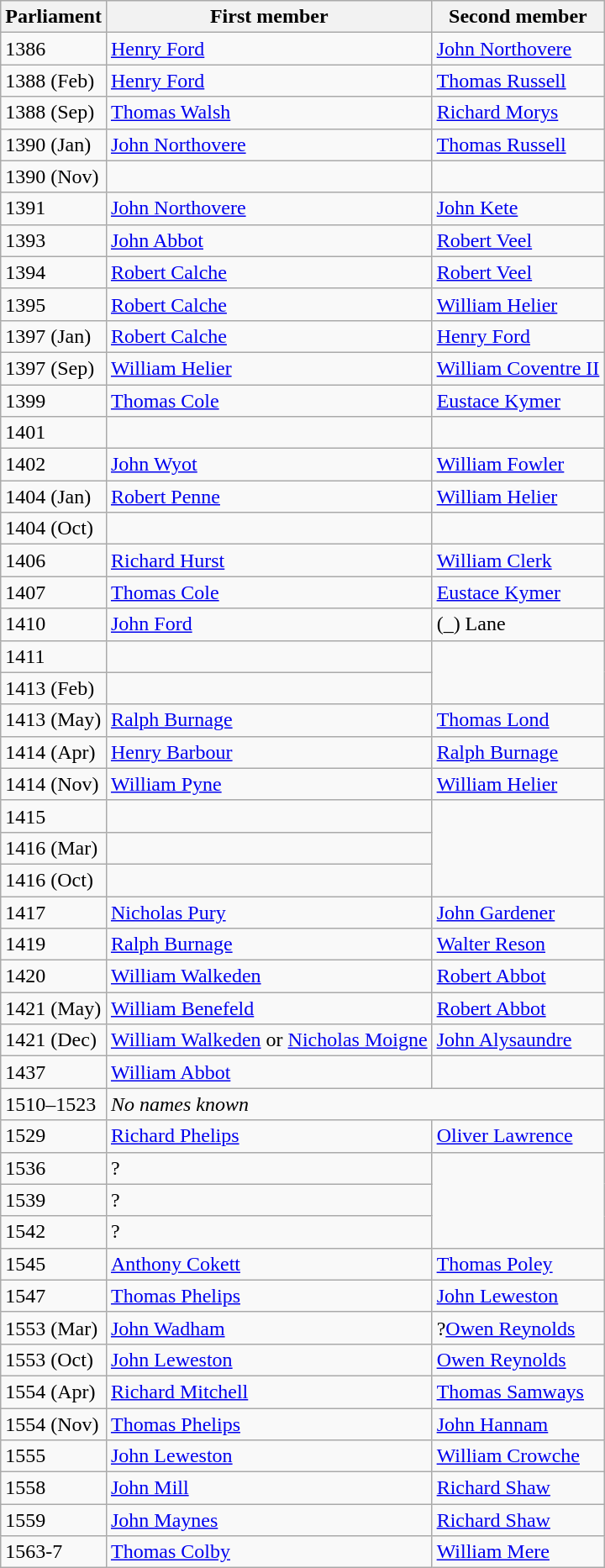<table class="wikitable">
<tr>
<th>Parliament</th>
<th>First member</th>
<th>Second member</th>
</tr>
<tr>
<td>1386</td>
<td><a href='#'>Henry Ford</a></td>
<td><a href='#'>John Northovere</a></td>
</tr>
<tr>
<td>1388 (Feb)</td>
<td><a href='#'>Henry Ford</a></td>
<td><a href='#'>Thomas Russell</a></td>
</tr>
<tr>
<td>1388 (Sep)</td>
<td><a href='#'>Thomas Walsh</a></td>
<td><a href='#'>Richard Morys</a></td>
</tr>
<tr>
<td>1390 (Jan)</td>
<td><a href='#'>John Northovere</a></td>
<td><a href='#'>Thomas Russell</a></td>
</tr>
<tr>
<td>1390 (Nov)</td>
<td></td>
</tr>
<tr>
<td>1391</td>
<td><a href='#'>John Northovere</a></td>
<td><a href='#'>John Kete</a></td>
</tr>
<tr>
<td>1393</td>
<td><a href='#'>John Abbot</a></td>
<td><a href='#'>Robert Veel</a></td>
</tr>
<tr>
<td>1394</td>
<td><a href='#'>Robert Calche</a></td>
<td><a href='#'>Robert Veel</a></td>
</tr>
<tr>
<td>1395</td>
<td><a href='#'>Robert Calche</a></td>
<td><a href='#'>William Helier</a></td>
</tr>
<tr>
<td>1397 (Jan)</td>
<td><a href='#'>Robert Calche</a></td>
<td><a href='#'>Henry Ford</a></td>
</tr>
<tr>
<td>1397 (Sep)</td>
<td><a href='#'>William Helier</a></td>
<td><a href='#'>William Coventre II</a></td>
</tr>
<tr>
<td>1399</td>
<td><a href='#'>Thomas Cole</a></td>
<td><a href='#'>Eustace Kymer</a></td>
</tr>
<tr>
<td>1401</td>
<td></td>
</tr>
<tr>
<td>1402</td>
<td><a href='#'>John Wyot</a></td>
<td><a href='#'>William Fowler</a></td>
</tr>
<tr>
<td>1404 (Jan)</td>
<td><a href='#'>Robert Penne</a></td>
<td><a href='#'>William Helier</a></td>
</tr>
<tr>
<td>1404 (Oct)</td>
<td></td>
</tr>
<tr>
<td>1406</td>
<td><a href='#'>Richard Hurst</a></td>
<td><a href='#'>William Clerk</a></td>
</tr>
<tr>
<td>1407</td>
<td><a href='#'>Thomas Cole</a></td>
<td><a href='#'>Eustace Kymer</a></td>
</tr>
<tr>
<td>1410</td>
<td><a href='#'>John Ford</a></td>
<td>(_) Lane</td>
</tr>
<tr>
<td>1411</td>
<td></td>
</tr>
<tr>
<td>1413 (Feb)</td>
<td></td>
</tr>
<tr>
<td>1413 (May)</td>
<td><a href='#'>Ralph Burnage</a></td>
<td><a href='#'>Thomas Lond</a></td>
</tr>
<tr>
<td>1414 (Apr)</td>
<td><a href='#'>Henry Barbour</a></td>
<td><a href='#'>Ralph Burnage</a></td>
</tr>
<tr>
<td>1414 (Nov)</td>
<td><a href='#'>William Pyne</a></td>
<td><a href='#'>William Helier</a></td>
</tr>
<tr>
<td>1415</td>
<td></td>
</tr>
<tr>
<td>1416 (Mar)</td>
<td></td>
</tr>
<tr>
<td>1416 (Oct)</td>
<td></td>
</tr>
<tr>
<td>1417</td>
<td><a href='#'>Nicholas Pury</a></td>
<td><a href='#'>John Gardener</a></td>
</tr>
<tr>
<td>1419</td>
<td><a href='#'>Ralph Burnage</a></td>
<td><a href='#'>Walter Reson</a></td>
</tr>
<tr>
<td>1420</td>
<td><a href='#'>William Walkeden</a></td>
<td><a href='#'>Robert Abbot</a></td>
</tr>
<tr>
<td>1421 (May)</td>
<td><a href='#'>William Benefeld</a></td>
<td><a href='#'>Robert Abbot</a></td>
</tr>
<tr>
<td>1421 (Dec)</td>
<td><a href='#'>William Walkeden</a> or <a href='#'>Nicholas Moigne</a></td>
<td><a href='#'>John Alysaundre</a></td>
</tr>
<tr>
<td>1437</td>
<td><a href='#'>William Abbot</a></td>
<td></td>
</tr>
<tr>
<td>1510–1523</td>
<td colspan = "2"><em>No names known</em></td>
</tr>
<tr>
<td>1529</td>
<td><a href='#'>Richard Phelips</a></td>
<td><a href='#'>Oliver Lawrence</a></td>
</tr>
<tr>
<td>1536</td>
<td>?</td>
</tr>
<tr>
<td>1539</td>
<td>?</td>
</tr>
<tr>
<td>1542</td>
<td>?</td>
</tr>
<tr>
<td>1545</td>
<td><a href='#'>Anthony Cokett</a></td>
<td><a href='#'>Thomas Poley</a></td>
</tr>
<tr>
<td>1547</td>
<td><a href='#'>Thomas Phelips</a></td>
<td><a href='#'>John Leweston</a></td>
</tr>
<tr>
<td>1553 (Mar)</td>
<td><a href='#'>John Wadham</a></td>
<td>?<a href='#'>Owen Reynolds</a></td>
</tr>
<tr>
<td>1553 (Oct)</td>
<td><a href='#'>John Leweston</a></td>
<td><a href='#'>Owen Reynolds</a></td>
</tr>
<tr>
<td>1554 (Apr)</td>
<td><a href='#'>Richard Mitchell</a></td>
<td><a href='#'>Thomas Samways</a></td>
</tr>
<tr>
<td>1554 (Nov)</td>
<td><a href='#'>Thomas Phelips</a></td>
<td><a href='#'>John Hannam</a></td>
</tr>
<tr>
<td>1555</td>
<td><a href='#'>John Leweston</a></td>
<td><a href='#'>William Crowche</a></td>
</tr>
<tr>
<td>1558</td>
<td><a href='#'>John Mill</a></td>
<td><a href='#'>Richard Shaw</a></td>
</tr>
<tr>
<td>1559</td>
<td><a href='#'>John Maynes</a></td>
<td><a href='#'>Richard Shaw</a></td>
</tr>
<tr>
<td>1563-7</td>
<td><a href='#'>Thomas Colby</a></td>
<td><a href='#'>William Mere</a></td>
</tr>
</table>
